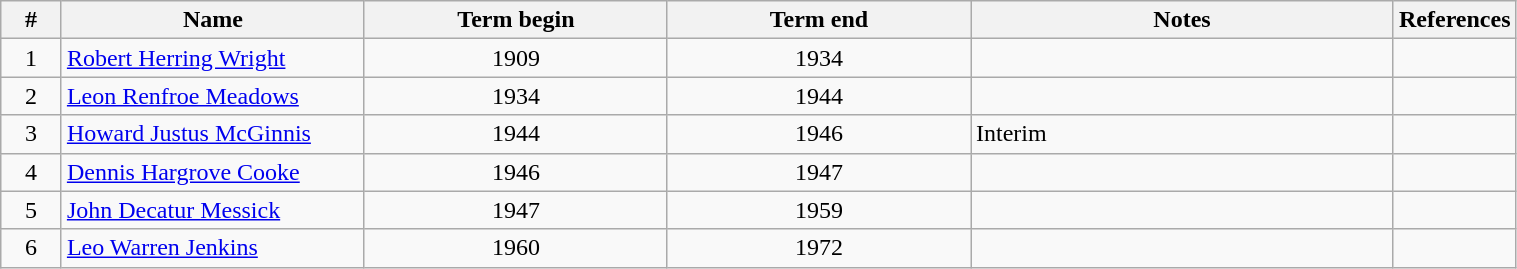<table class="wikitable" width=80%>
<tr valign="top">
<th width="4%">#</th>
<th width="20%">Name</th>
<th width="20%">Term begin</th>
<th width="20%">Term end</th>
<th width="*%">Notes</th>
<th width="5%">References</th>
</tr>
<tr valign="top">
<td align="center">1</td>
<td><a href='#'>Robert Herring Wright</a></td>
<td align="center">1909</td>
<td align="center">1934</td>
<td></td>
<td align="center"></td>
</tr>
<tr valign="top">
<td align="center">2</td>
<td><a href='#'>Leon Renfroe Meadows</a></td>
<td align="center">1934</td>
<td align="center">1944</td>
<td></td>
<td align="center"></td>
</tr>
<tr valign="top">
<td align="center">3</td>
<td><a href='#'>Howard Justus McGinnis</a></td>
<td align="center">1944</td>
<td align="center">1946</td>
<td>Interim</td>
<td align="center"></td>
</tr>
<tr valign="top">
<td align="center">4</td>
<td><a href='#'>Dennis Hargrove Cooke</a></td>
<td align="center">1946</td>
<td align="center">1947</td>
<td></td>
<td align="center"></td>
</tr>
<tr valign="top">
<td align="center">5</td>
<td><a href='#'>John Decatur Messick</a></td>
<td align="center">1947</td>
<td align="center">1959</td>
<td></td>
<td align="center"></td>
</tr>
<tr valign="top">
<td align="center">6</td>
<td><a href='#'>Leo Warren Jenkins</a></td>
<td align="center">1960</td>
<td align="center">1972</td>
<td></td>
<td align="center"></td>
</tr>
</table>
